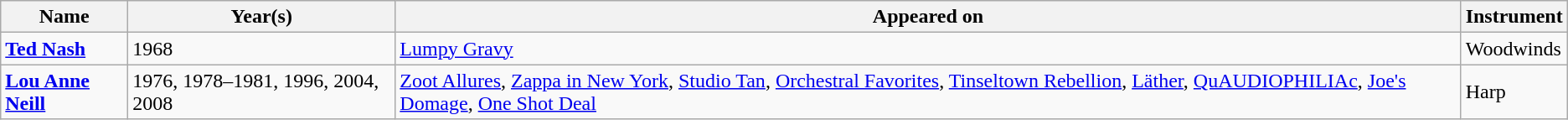<table class="wikitable">
<tr>
<th>Name</th>
<th>Year(s)</th>
<th>Appeared on</th>
<th>Instrument</th>
</tr>
<tr>
<td><strong><a href='#'>Ted Nash</a></strong></td>
<td>1968</td>
<td><a href='#'>Lumpy Gravy</a></td>
<td>Woodwinds</td>
</tr>
<tr>
<td><strong><a href='#'>Lou Anne Neill</a></strong></td>
<td>1976, 1978–1981, 1996, 2004, 2008</td>
<td><a href='#'>Zoot Allures</a>, <a href='#'>Zappa in New York</a>, <a href='#'>Studio Tan</a>, <a href='#'>Orchestral Favorites</a>, <a href='#'>Tinseltown Rebellion</a>, <a href='#'>Läther</a>, <a href='#'>QuAUDIOPHILIAc</a>, <a href='#'>Joe's Domage</a>, <a href='#'>One Shot Deal</a></td>
<td>Harp</td>
</tr>
</table>
